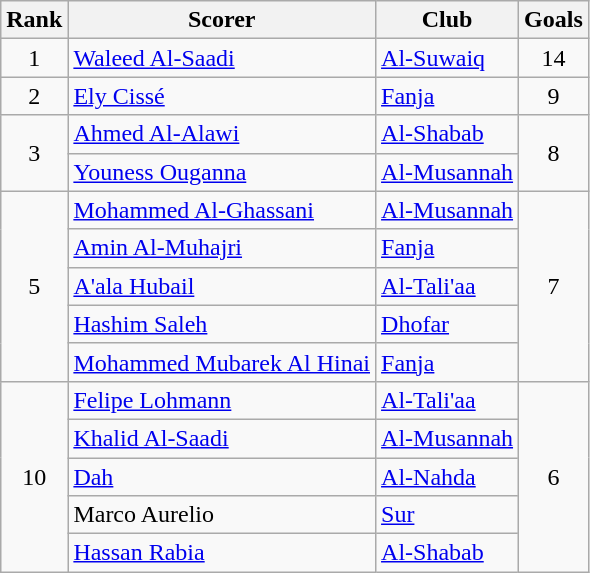<table class="wikitable" style="text-align:center">
<tr>
<th>Rank</th>
<th>Scorer</th>
<th>Club</th>
<th>Goals</th>
</tr>
<tr>
<td rowspan="1">1</td>
<td align="left"> <a href='#'>Waleed Al-Saadi</a></td>
<td align="left"><a href='#'>Al-Suwaiq</a></td>
<td rowspan="1">14</td>
</tr>
<tr>
<td rowspan="1">2</td>
<td align="left"> <a href='#'>Ely Cissé</a></td>
<td align="left"><a href='#'>Fanja</a></td>
<td rowspan="1">9</td>
</tr>
<tr>
<td rowspan="2">3</td>
<td align="left"> <a href='#'>Ahmed Al-Alawi</a></td>
<td align="left"><a href='#'>Al-Shabab</a></td>
<td rowspan="2">8</td>
</tr>
<tr>
<td align="left"> <a href='#'>Youness Ouganna</a></td>
<td align="left"><a href='#'>Al-Musannah</a></td>
</tr>
<tr>
<td rowspan="5">5</td>
<td align="left"> <a href='#'>Mohammed Al-Ghassani</a></td>
<td align="left"><a href='#'>Al-Musannah</a></td>
<td rowspan="5">7</td>
</tr>
<tr>
<td align="left"> <a href='#'>Amin Al-Muhajri</a></td>
<td align="left"><a href='#'>Fanja</a></td>
</tr>
<tr>
<td align="left"> <a href='#'>A'ala Hubail</a></td>
<td align="left"><a href='#'>Al-Tali'aa</a></td>
</tr>
<tr>
<td align="left"> <a href='#'>Hashim Saleh</a></td>
<td align="left"><a href='#'>Dhofar</a></td>
</tr>
<tr>
<td align="left"> <a href='#'>Mohammed Mubarek Al Hinai</a></td>
<td align="left"><a href='#'>Fanja</a></td>
</tr>
<tr>
<td rowspan="5">10</td>
<td align="left"> <a href='#'>Felipe Lohmann</a></td>
<td align="left"><a href='#'>Al-Tali'aa</a></td>
<td rowspan="5">6</td>
</tr>
<tr>
<td align="left"> <a href='#'>Khalid Al-Saadi</a></td>
<td align="left"><a href='#'>Al-Musannah</a></td>
</tr>
<tr>
<td align="left"> <a href='#'>Dah</a></td>
<td align="left"><a href='#'>Al-Nahda</a></td>
</tr>
<tr>
<td align="left"> Marco Aurelio</td>
<td align="left"><a href='#'>Sur</a></td>
</tr>
<tr>
<td align="left"> <a href='#'>Hassan Rabia</a></td>
<td align="left"><a href='#'>Al-Shabab</a></td>
</tr>
</table>
